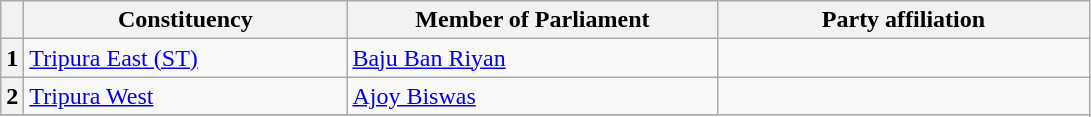<table class="wikitable sortable">
<tr style="text-align:center;">
<th></th>
<th style="width:13em">Constituency</th>
<th style="width:15em">Member of Parliament</th>
<th colspan="2" style="width:15em">Party affiliation</th>
</tr>
<tr>
<th>1</th>
<td><a href='#'>Tripura East (ST)</a></td>
<td><a href='#'>Baju Ban Riyan</a></td>
<td></td>
</tr>
<tr>
<th>2</th>
<td><a href='#'>Tripura West</a></td>
<td><a href='#'>Ajoy Biswas</a></td>
</tr>
<tr>
</tr>
</table>
